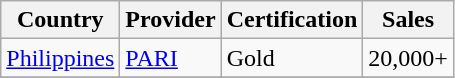<table class="wikitable">
<tr>
<th>Country</th>
<th>Provider</th>
<th>Certification</th>
<th>Sales</th>
</tr>
<tr>
<td><a href='#'>Philippines</a></td>
<td><a href='#'>PARI</a></td>
<td>Gold</td>
<td>20,000+</td>
</tr>
<tr>
</tr>
</table>
